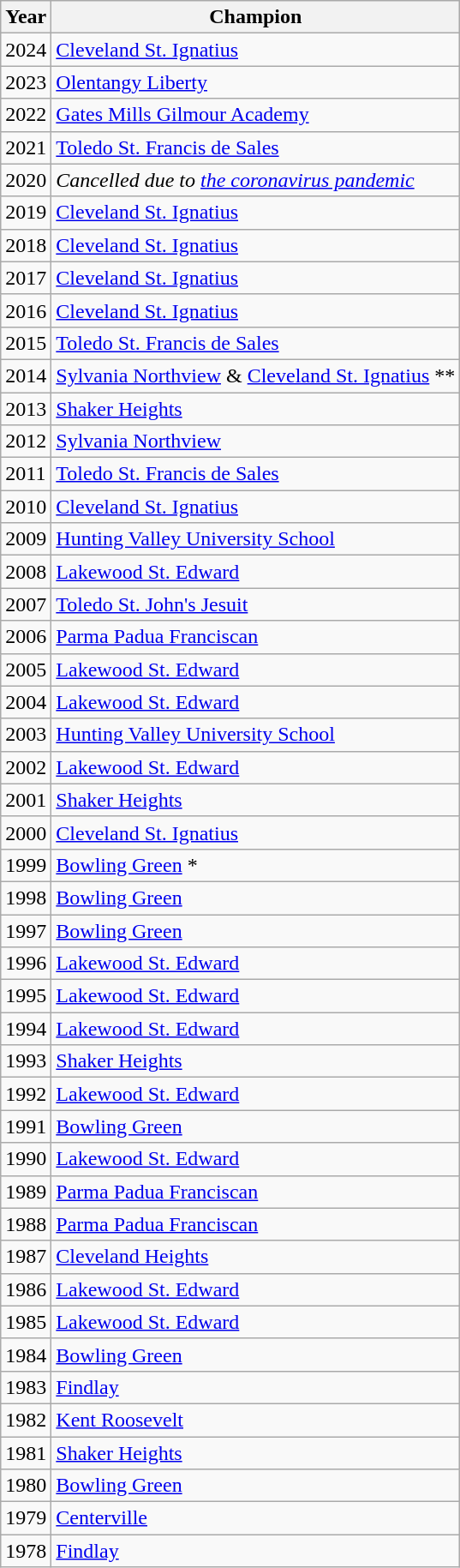<table class="wikitable">
<tr>
<th>Year</th>
<th>Champion</th>
</tr>
<tr>
<td>2024</td>
<td><a href='#'>Cleveland St. Ignatius</a></td>
</tr>
<tr>
<td>2023</td>
<td><a href='#'>Olentangy Liberty</a></td>
</tr>
<tr>
<td>2022</td>
<td><a href='#'>Gates Mills Gilmour Academy</a></td>
</tr>
<tr>
<td>2021</td>
<td><a href='#'>Toledo St. Francis de Sales</a></td>
</tr>
<tr>
<td>2020</td>
<td><em>Cancelled due to <a href='#'>the coronavirus pandemic</a></em></td>
</tr>
<tr>
<td>2019</td>
<td><a href='#'>Cleveland St. Ignatius</a></td>
</tr>
<tr>
<td>2018</td>
<td><a href='#'>Cleveland St. Ignatius</a></td>
</tr>
<tr>
<td>2017</td>
<td><a href='#'>Cleveland St. Ignatius</a></td>
</tr>
<tr>
<td>2016</td>
<td><a href='#'>Cleveland St. Ignatius</a></td>
</tr>
<tr>
<td>2015</td>
<td><a href='#'>Toledo St. Francis de Sales</a></td>
</tr>
<tr>
<td>2014</td>
<td><a href='#'>Sylvania Northview</a> & <a href='#'>Cleveland St. Ignatius</a> **</td>
</tr>
<tr>
<td>2013</td>
<td><a href='#'>Shaker Heights</a></td>
</tr>
<tr>
<td>2012</td>
<td><a href='#'>Sylvania Northview</a></td>
</tr>
<tr>
<td>2011</td>
<td><a href='#'>Toledo St. Francis de Sales</a></td>
</tr>
<tr>
<td>2010</td>
<td><a href='#'>Cleveland St. Ignatius</a></td>
</tr>
<tr>
<td>2009</td>
<td><a href='#'>Hunting Valley University School</a></td>
</tr>
<tr>
<td>2008</td>
<td><a href='#'>Lakewood St. Edward</a></td>
</tr>
<tr>
<td>2007</td>
<td><a href='#'>Toledo St. John's Jesuit</a></td>
</tr>
<tr>
<td>2006</td>
<td><a href='#'>Parma Padua Franciscan</a></td>
</tr>
<tr>
<td>2005</td>
<td><a href='#'>Lakewood St. Edward</a></td>
</tr>
<tr>
<td>2004</td>
<td><a href='#'>Lakewood St. Edward</a></td>
</tr>
<tr>
<td>2003</td>
<td><a href='#'>Hunting Valley University School</a></td>
</tr>
<tr>
<td>2002</td>
<td><a href='#'>Lakewood St. Edward</a></td>
</tr>
<tr>
<td>2001</td>
<td><a href='#'>Shaker Heights</a></td>
</tr>
<tr>
<td>2000</td>
<td><a href='#'>Cleveland St. Ignatius</a></td>
</tr>
<tr>
<td>1999</td>
<td><a href='#'>Bowling Green</a> *</td>
</tr>
<tr>
<td>1998</td>
<td><a href='#'>Bowling Green</a></td>
</tr>
<tr>
<td>1997</td>
<td><a href='#'>Bowling Green</a></td>
</tr>
<tr>
<td>1996</td>
<td><a href='#'>Lakewood St. Edward</a></td>
</tr>
<tr>
<td>1995</td>
<td><a href='#'>Lakewood St. Edward</a></td>
</tr>
<tr>
<td>1994</td>
<td><a href='#'>Lakewood St. Edward</a></td>
</tr>
<tr>
<td>1993</td>
<td><a href='#'>Shaker Heights</a></td>
</tr>
<tr>
<td>1992</td>
<td><a href='#'>Lakewood St. Edward</a></td>
</tr>
<tr>
<td>1991</td>
<td><a href='#'>Bowling Green</a></td>
</tr>
<tr>
<td>1990</td>
<td><a href='#'>Lakewood St. Edward</a></td>
</tr>
<tr>
<td>1989</td>
<td><a href='#'>Parma Padua Franciscan</a></td>
</tr>
<tr>
<td>1988</td>
<td><a href='#'>Parma Padua Franciscan</a></td>
</tr>
<tr>
<td>1987</td>
<td><a href='#'>Cleveland Heights</a></td>
</tr>
<tr>
<td>1986</td>
<td><a href='#'>Lakewood St. Edward</a></td>
</tr>
<tr>
<td>1985</td>
<td><a href='#'>Lakewood St. Edward</a></td>
</tr>
<tr>
<td>1984</td>
<td><a href='#'>Bowling Green</a></td>
</tr>
<tr>
<td>1983</td>
<td><a href='#'>Findlay</a></td>
</tr>
<tr>
<td>1982</td>
<td><a href='#'>Kent Roosevelt</a></td>
</tr>
<tr>
<td>1981</td>
<td><a href='#'>Shaker Heights</a></td>
</tr>
<tr>
<td>1980</td>
<td><a href='#'>Bowling Green</a></td>
</tr>
<tr>
<td>1979</td>
<td><a href='#'>Centerville</a></td>
</tr>
<tr>
<td>1978</td>
<td><a href='#'>Findlay</a></td>
</tr>
</table>
